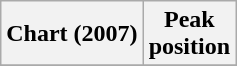<table class="wikitable sortable plainrowheaders">
<tr>
<th>Chart (2007)</th>
<th>Peak<br>position</th>
</tr>
<tr>
</tr>
</table>
